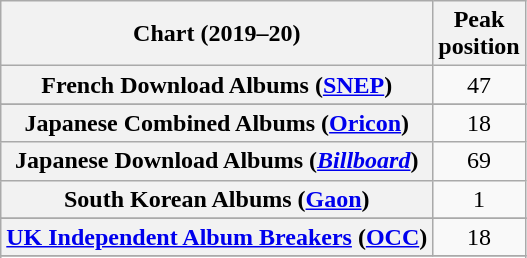<table class="wikitable sortable plainrowheaders" style="text-align:center">
<tr>
<th scope="col">Chart (2019–20)</th>
<th scope="col">Peak<br>position</th>
</tr>
<tr>
<th scope="row">French Download Albums (<a href='#'>SNEP</a>)</th>
<td>47</td>
</tr>
<tr>
</tr>
<tr>
</tr>
<tr>
<th scope="row">Japanese Combined Albums (<a href='#'>Oricon</a>)</th>
<td>18</td>
</tr>
<tr>
<th scope="row">Japanese Download Albums (<a href='#'><em>Billboard</em></a>)</th>
<td>69</td>
</tr>
<tr>
<th scope="row">South Korean Albums (<a href='#'>Gaon</a>)</th>
<td>1</td>
</tr>
<tr>
</tr>
<tr>
<th scope="row"><a href='#'>UK Independent Album Breakers</a> (<a href='#'>OCC</a>)</th>
<td>18</td>
</tr>
<tr>
</tr>
<tr>
</tr>
<tr>
</tr>
</table>
